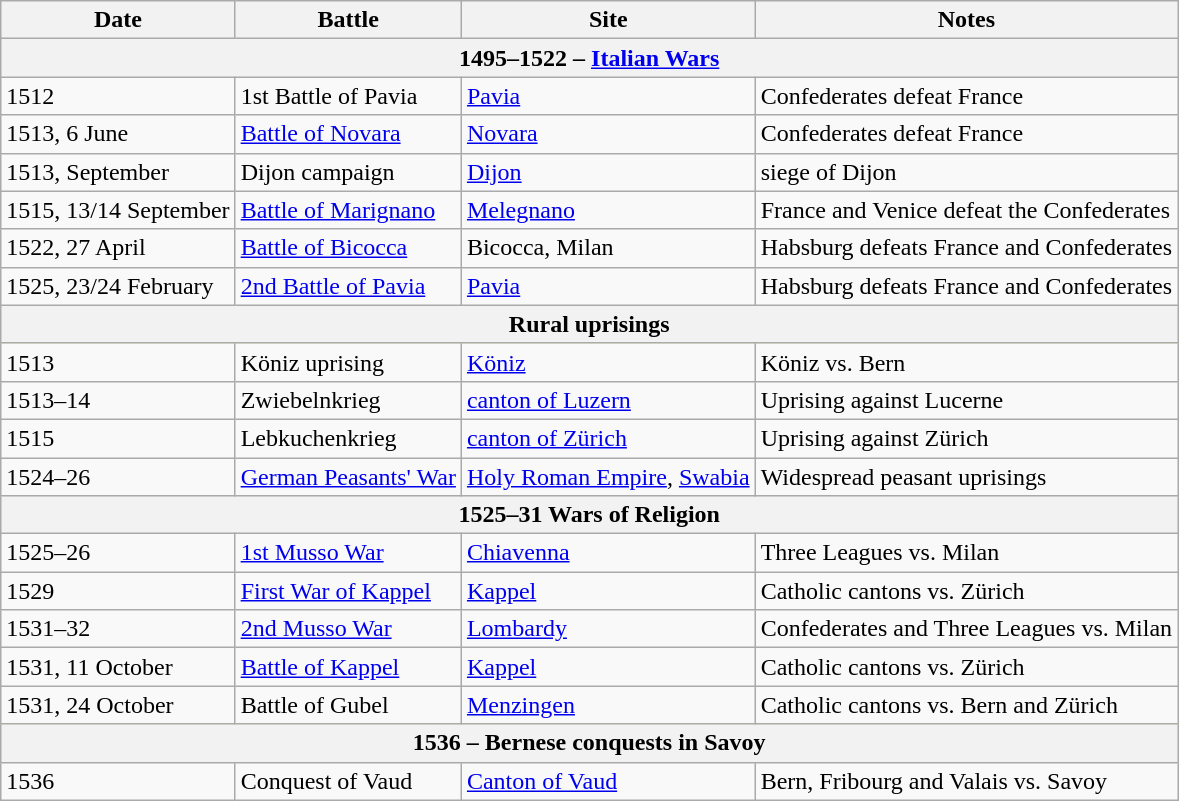<table class="wikitable">
<tr>
<th>Date</th>
<th>Battle</th>
<th>Site</th>
<th>Notes</th>
</tr>
<tr>
<th bgcolor="#FFD39B" colspan="4" align="left">1495–1522 – <a href='#'>Italian Wars</a></th>
</tr>
<tr valign="top">
<td>1512</td>
<td>1st Battle of Pavia</td>
<td><a href='#'>Pavia</a></td>
<td>Confederates defeat France</td>
</tr>
<tr valign="top">
<td>1513, 6 June</td>
<td><a href='#'>Battle of Novara</a></td>
<td><a href='#'>Novara</a></td>
<td>Confederates defeat France</td>
</tr>
<tr valign="top">
<td>1513, September</td>
<td>Dijon campaign</td>
<td><a href='#'>Dijon</a></td>
<td>siege of Dijon</td>
</tr>
<tr valign="top">
<td>1515, 13/14 September</td>
<td><a href='#'>Battle of Marignano</a></td>
<td><a href='#'>Melegnano</a></td>
<td>France and Venice defeat the Confederates</td>
</tr>
<tr valign="top">
<td>1522, 27 April</td>
<td><a href='#'>Battle of Bicocca</a></td>
<td>Bicocca, Milan</td>
<td>Habsburg defeats France and Confederates</td>
</tr>
<tr valign="top">
<td>1525, 23/24 February</td>
<td><a href='#'>2nd Battle of Pavia</a></td>
<td><a href='#'>Pavia</a></td>
<td>Habsburg defeats France and Confederates</td>
</tr>
<tr valign="top" style="background:#FFF68F;">
<th bgcolor="#FFD39B" colspan="4" align="left">Rural uprisings</th>
</tr>
<tr valign="top">
<td>1513</td>
<td>Köniz uprising</td>
<td><a href='#'>Köniz</a></td>
<td>Köniz vs. Bern</td>
</tr>
<tr valign="top">
<td>1513–14</td>
<td>Zwiebelnkrieg</td>
<td><a href='#'>canton of Luzern</a></td>
<td>Uprising against Lucerne</td>
</tr>
<tr valign="top">
<td>1515</td>
<td>Lebkuchenkrieg</td>
<td><a href='#'>canton of Zürich</a></td>
<td>Uprising against Zürich</td>
</tr>
<tr valign="top">
<td>1524–26</td>
<td><a href='#'>German Peasants' War</a></td>
<td><a href='#'>Holy Roman Empire</a>, <a href='#'>Swabia</a></td>
<td>Widespread peasant uprisings</td>
</tr>
<tr valign="top" style="background:#FFF68F;">
<th bgcolor="#FFD39B" colspan="4" align="left">1525–31 Wars of Religion</th>
</tr>
<tr valign="top">
<td>1525–26</td>
<td><a href='#'>1st Musso War</a></td>
<td><a href='#'>Chiavenna</a></td>
<td>Three Leagues vs. Milan</td>
</tr>
<tr valign="top">
<td>1529</td>
<td><a href='#'>First War of Kappel</a></td>
<td><a href='#'>Kappel</a></td>
<td>Catholic cantons vs. Zürich</td>
</tr>
<tr valign="top">
<td>1531–32</td>
<td><a href='#'>2nd Musso War</a></td>
<td><a href='#'>Lombardy</a></td>
<td>Confederates and Three Leagues vs. Milan</td>
</tr>
<tr valign="top">
<td>1531, 11 October</td>
<td><a href='#'>Battle of Kappel</a></td>
<td><a href='#'>Kappel</a></td>
<td>Catholic cantons vs. Zürich</td>
</tr>
<tr valign="top">
<td>1531, 24 October</td>
<td>Battle of Gubel</td>
<td><a href='#'>Menzingen</a></td>
<td>Catholic cantons vs. Bern and Zürich</td>
</tr>
<tr valign="top" style="background:#FFF68F;">
<th bgcolor="#FFD39B" colspan="4" align="left">1536 – Bernese conquests in Savoy</th>
</tr>
<tr valign="top">
<td>1536</td>
<td>Conquest of Vaud</td>
<td><a href='#'>Canton of Vaud</a></td>
<td>Bern, Fribourg and Valais vs. Savoy</td>
</tr>
</table>
